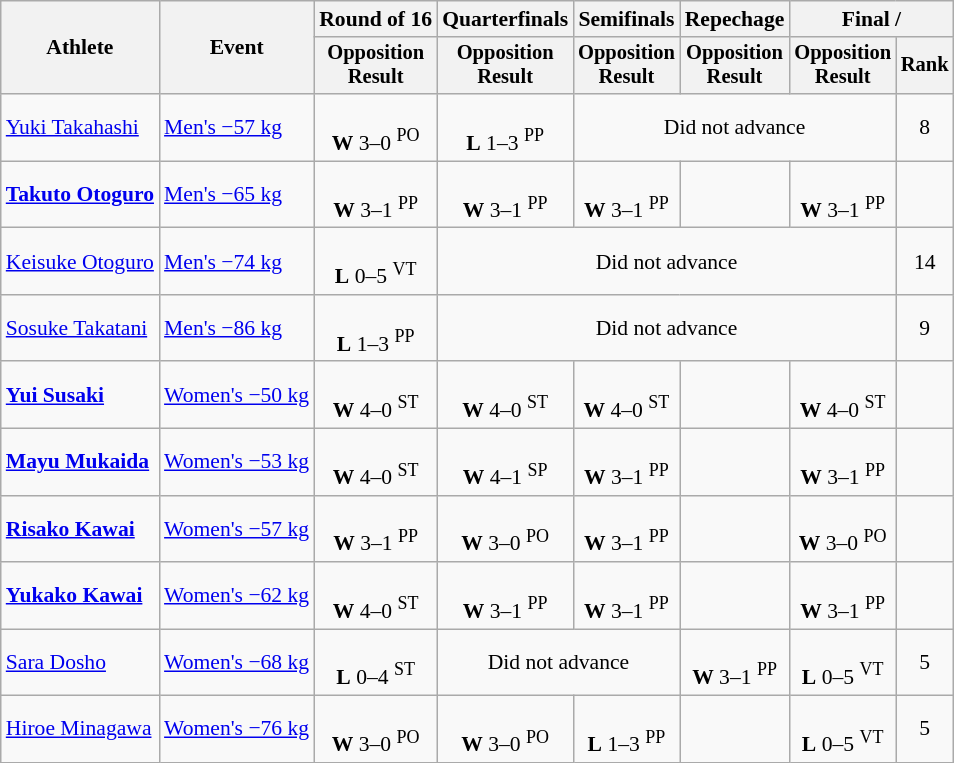<table class="wikitable" style="font-size:90%">
<tr>
<th rowspan=2>Athlete</th>
<th rowspan=2>Event</th>
<th>Round of 16</th>
<th>Quarterfinals</th>
<th>Semifinals</th>
<th>Repechage</th>
<th colspan=2>Final / </th>
</tr>
<tr style="font-size: 95%">
<th>Opposition<br>Result</th>
<th>Opposition<br>Result</th>
<th>Opposition<br>Result</th>
<th>Opposition<br>Result</th>
<th>Opposition<br>Result</th>
<th>Rank</th>
</tr>
<tr align=center>
<td align=left><a href='#'>Yuki Takahashi</a></td>
<td align=left><a href='#'>Men's −57 kg</a></td>
<td><br><strong>W</strong> 3–0 <sup>PO</sup></td>
<td><br><strong>L</strong> 1–3 <sup>PP</sup></td>
<td colspan=3>Did not advance</td>
<td>8</td>
</tr>
<tr align=center>
<td align=left><strong><a href='#'>Takuto Otoguro</a></strong></td>
<td align=left><a href='#'>Men's −65 kg</a></td>
<td><br><strong>W</strong> 3–1 <sup>PP</sup></td>
<td><br><strong>W</strong> 3–1 <sup>PP</sup></td>
<td><br><strong>W</strong> 3–1 <sup>PP</sup></td>
<td></td>
<td><br><strong>W</strong> 3–1 <sup>PP</sup></td>
<td></td>
</tr>
<tr align=center>
<td align=left><a href='#'>Keisuke Otoguro</a></td>
<td align=left><a href='#'>Men's −74 kg</a></td>
<td><br><strong>L</strong> 0–5 <sup>VT</sup></td>
<td colspan=4>Did not advance</td>
<td>14</td>
</tr>
<tr align=center>
<td align=left><a href='#'>Sosuke Takatani</a></td>
<td align=left><a href='#'>Men's −86 kg</a></td>
<td><br><strong>L</strong> 1–3 <sup>PP</sup></td>
<td colspan=4>Did not advance</td>
<td>9</td>
</tr>
<tr align=center>
<td align=left><strong><a href='#'>Yui Susaki</a></strong></td>
<td align=left><a href='#'>Women's −50 kg</a></td>
<td><br><strong>W</strong> 4–0 <sup>ST</sup></td>
<td><br><strong>W</strong> 4–0 <sup>ST</sup></td>
<td><br><strong>W</strong> 4–0 <sup>ST</sup></td>
<td></td>
<td><br><strong>W</strong> 4–0 <sup>ST</sup></td>
<td></td>
</tr>
<tr align=center>
<td align=left><strong><a href='#'>Mayu Mukaida</a></strong></td>
<td align=left><a href='#'>Women's −53 kg</a></td>
<td><br><strong>W</strong> 4–0 <sup>ST</sup></td>
<td><br><strong>W</strong> 4–1 <sup>SP</sup></td>
<td><br><strong>W</strong> 3–1 <sup>PP</sup></td>
<td></td>
<td><br><strong>W</strong> 3–1 <sup>PP</sup></td>
<td></td>
</tr>
<tr align=center>
<td align=left><strong><a href='#'>Risako Kawai</a></strong></td>
<td align=left><a href='#'>Women's −57 kg</a></td>
<td><br><strong>W</strong> 3–1 <sup>PP</sup></td>
<td><br><strong>W</strong> 3–0 <sup>PO</sup></td>
<td><br><strong>W</strong> 3–1 <sup>PP</sup></td>
<td></td>
<td><br><strong>W</strong> 3–0 <sup>PO</sup></td>
<td></td>
</tr>
<tr align=center>
<td align=left><strong><a href='#'>Yukako Kawai</a></strong></td>
<td align=left><a href='#'>Women's −62 kg</a></td>
<td><br><strong>W</strong> 4–0 <sup>ST</sup></td>
<td><br><strong>W</strong> 3–1 <sup>PP</sup></td>
<td><br><strong>W</strong> 3–1 <sup>PP</sup></td>
<td></td>
<td><br><strong>W</strong> 3–1 <sup>PP</sup></td>
<td></td>
</tr>
<tr align=center>
<td align=left><a href='#'>Sara Dosho</a></td>
<td align=left><a href='#'>Women's −68 kg</a></td>
<td><br><strong>L</strong> 0–4 <sup>ST</sup></td>
<td colspan=2>Did not advance</td>
<td><br><strong>W</strong> 3–1 <sup>PP</sup></td>
<td><br><strong>L</strong> 0–5 <sup>VT</sup></td>
<td>5</td>
</tr>
<tr align=center>
<td align=left><a href='#'>Hiroe Minagawa</a></td>
<td align=left><a href='#'>Women's −76 kg</a></td>
<td><br><strong>W</strong> 3–0 <sup>PO</sup></td>
<td><br><strong>W</strong> 3–0 <sup>PO</sup></td>
<td><br><strong>L</strong> 1–3 <sup>PP</sup></td>
<td></td>
<td><br><strong>L</strong> 0–5 <sup>VT</sup></td>
<td>5</td>
</tr>
</table>
